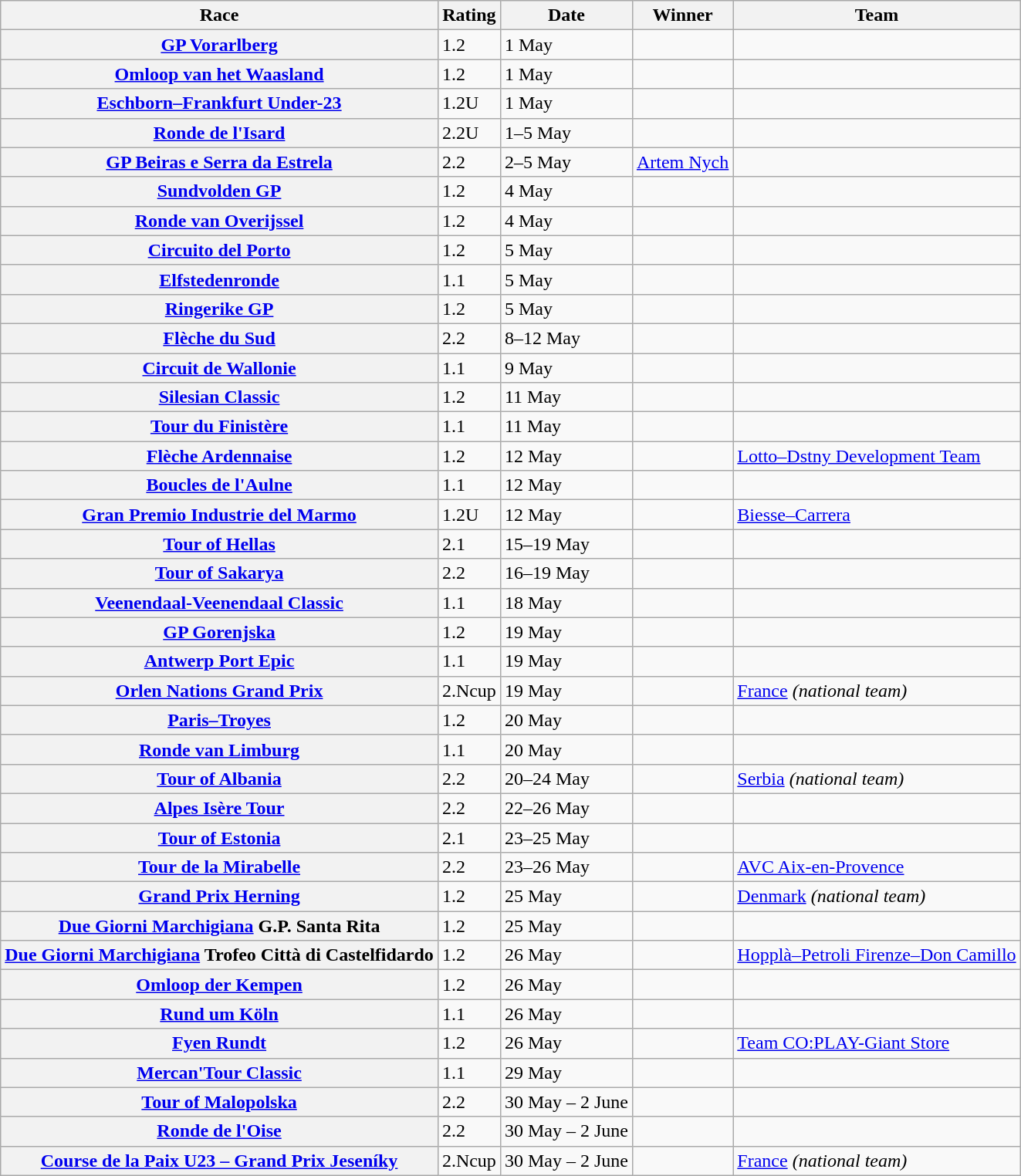<table class="wikitable plainrowheaders">
<tr>
<th scope="col">Race</th>
<th scope="col">Rating</th>
<th scope="col">Date</th>
<th scope="col">Winner</th>
<th scope="col">Team</th>
</tr>
<tr>
<th scope="row"> <a href='#'>GP Vorarlberg</a></th>
<td>1.2</td>
<td>1 May</td>
<td></td>
<td></td>
</tr>
<tr>
<th scope="row"> <a href='#'>Omloop van het Waasland</a></th>
<td>1.2</td>
<td>1 May</td>
<td></td>
<td></td>
</tr>
<tr>
<th scope="row"> <a href='#'>Eschborn–Frankfurt Under-23</a></th>
<td>1.2U</td>
<td>1 May</td>
<td></td>
<td></td>
</tr>
<tr>
<th scope="row"> <a href='#'>Ronde de l'Isard</a></th>
<td>2.2U</td>
<td>1–5 May</td>
<td></td>
<td></td>
</tr>
<tr>
<th scope="row"> <a href='#'>GP Beiras e Serra da Estrela</a></th>
<td>2.2</td>
<td>2–5 May</td>
<td> <a href='#'>Artem Nych</a></td>
<td></td>
</tr>
<tr>
<th scope="row"> <a href='#'>Sundvolden GP</a></th>
<td>1.2</td>
<td>4 May</td>
<td></td>
<td></td>
</tr>
<tr>
<th scope="row"> <a href='#'>Ronde van Overijssel</a></th>
<td>1.2</td>
<td>4 May</td>
<td></td>
<td></td>
</tr>
<tr>
<th scope="row"> <a href='#'>Circuito del Porto</a></th>
<td>1.2</td>
<td>5 May</td>
<td></td>
<td></td>
</tr>
<tr>
<th scope="row"> <a href='#'>Elfstedenronde</a></th>
<td>1.1</td>
<td>5 May</td>
<td></td>
<td></td>
</tr>
<tr>
<th scope="row"> <a href='#'>Ringerike GP</a></th>
<td>1.2</td>
<td>5 May</td>
<td></td>
<td></td>
</tr>
<tr>
<th scope="row"> <a href='#'>Flèche du Sud</a></th>
<td>2.2</td>
<td>8–12 May</td>
<td></td>
<td></td>
</tr>
<tr>
<th scope="row"> <a href='#'>Circuit de Wallonie</a></th>
<td>1.1</td>
<td>9 May</td>
<td></td>
<td></td>
</tr>
<tr>
<th scope="row"> <a href='#'>Silesian Classic</a></th>
<td>1.2</td>
<td>11 May</td>
<td></td>
<td></td>
</tr>
<tr>
<th scope="row"> <a href='#'>Tour du Finistère</a></th>
<td>1.1</td>
<td>11 May</td>
<td></td>
<td></td>
</tr>
<tr>
<th scope="row"> <a href='#'>Flèche Ardennaise</a></th>
<td>1.2</td>
<td>12 May</td>
<td></td>
<td><a href='#'>Lotto–Dstny Development Team</a></td>
</tr>
<tr>
<th scope="row"> <a href='#'>Boucles de l'Aulne</a></th>
<td>1.1</td>
<td>12 May</td>
<td></td>
<td></td>
</tr>
<tr>
<th scope="row"> <a href='#'>Gran Premio Industrie del Marmo</a></th>
<td>1.2U</td>
<td>12 May</td>
<td></td>
<td><a href='#'>Biesse–Carrera</a></td>
</tr>
<tr>
<th scope="row"> <a href='#'>Tour of Hellas</a></th>
<td>2.1</td>
<td>15–19 May</td>
<td></td>
<td></td>
</tr>
<tr>
<th scope="row"> <a href='#'>Tour of Sakarya</a></th>
<td>2.2</td>
<td>16–19 May</td>
<td></td>
<td></td>
</tr>
<tr>
<th scope="row"> <a href='#'>Veenendaal-Veenendaal Classic</a></th>
<td>1.1</td>
<td>18 May</td>
<td></td>
<td></td>
</tr>
<tr>
<th scope="row"> <a href='#'>GP Gorenjska</a></th>
<td>1.2</td>
<td>19 May</td>
<td></td>
<td></td>
</tr>
<tr>
<th scope="row"> <a href='#'>Antwerp Port Epic</a></th>
<td>1.1</td>
<td>19 May</td>
<td></td>
<td></td>
</tr>
<tr>
<th scope="row"> <a href='#'>Orlen Nations Grand Prix</a></th>
<td>2.Ncup</td>
<td>19 May</td>
<td></td>
<td><a href='#'>France</a> <em>(national team)</em></td>
</tr>
<tr>
<th scope="row"> <a href='#'>Paris–Troyes</a></th>
<td>1.2</td>
<td>20 May</td>
<td></td>
<td></td>
</tr>
<tr>
<th scope="row"> <a href='#'>Ronde van Limburg</a></th>
<td>1.1</td>
<td>20 May</td>
<td></td>
<td></td>
</tr>
<tr>
<th scope="row"> <a href='#'>Tour of Albania</a></th>
<td>2.2</td>
<td>20–24 May</td>
<td></td>
<td><a href='#'>Serbia</a> <em>(national team)</em></td>
</tr>
<tr>
<th scope="row"> <a href='#'>Alpes Isère Tour</a></th>
<td>2.2</td>
<td>22–26 May</td>
<td></td>
<td></td>
</tr>
<tr>
<th scope="row"> <a href='#'>Tour of Estonia</a></th>
<td>2.1</td>
<td>23–25 May</td>
<td></td>
<td></td>
</tr>
<tr>
<th scope="row"> <a href='#'>Tour de la Mirabelle</a></th>
<td>2.2</td>
<td>23–26 May</td>
<td></td>
<td><a href='#'>AVC Aix-en-Provence</a></td>
</tr>
<tr>
<th scope="row"> <a href='#'>Grand Prix Herning</a></th>
<td>1.2</td>
<td>25 May</td>
<td></td>
<td><a href='#'>Denmark</a> <em>(national team)</em></td>
</tr>
<tr>
<th scope="row"> <a href='#'>Due Giorni Marchigiana</a> G.P. Santa Rita</th>
<td>1.2</td>
<td>25 May</td>
<td></td>
<td></td>
</tr>
<tr>
<th scope="row"> <a href='#'>Due Giorni Marchigiana</a> Trofeo Città di Castelfidardo</th>
<td>1.2</td>
<td>26 May</td>
<td></td>
<td><a href='#'>Hopplà–Petroli Firenze–Don Camillo</a></td>
</tr>
<tr>
<th scope="row"> <a href='#'>Omloop der Kempen</a></th>
<td>1.2</td>
<td>26 May</td>
<td></td>
<td></td>
</tr>
<tr>
<th scope="row"> <a href='#'>Rund um Köln</a></th>
<td>1.1</td>
<td>26 May</td>
<td></td>
<td></td>
</tr>
<tr>
<th scope="row"> <a href='#'>Fyen Rundt</a></th>
<td>1.2</td>
<td>26 May</td>
<td></td>
<td><a href='#'>Team CO:PLAY-Giant Store</a></td>
</tr>
<tr>
<th scope="row"> <a href='#'>Mercan'Tour Classic</a></th>
<td>1.1</td>
<td>29 May</td>
<td></td>
<td></td>
</tr>
<tr>
<th scope="row"> <a href='#'>Tour of Malopolska</a></th>
<td>2.2</td>
<td>30 May – 2 June</td>
<td></td>
<td></td>
</tr>
<tr>
<th scope="row"> <a href='#'>Ronde de l'Oise</a></th>
<td>2.2</td>
<td>30 May – 2 June</td>
<td></td>
<td></td>
</tr>
<tr>
<th scope="row"> <a href='#'>Course de la Paix U23 – Grand Prix Jeseníky</a></th>
<td>2.Ncup</td>
<td>30 May – 2 June</td>
<td></td>
<td><a href='#'>France</a> <em>(national team)</em></td>
</tr>
</table>
